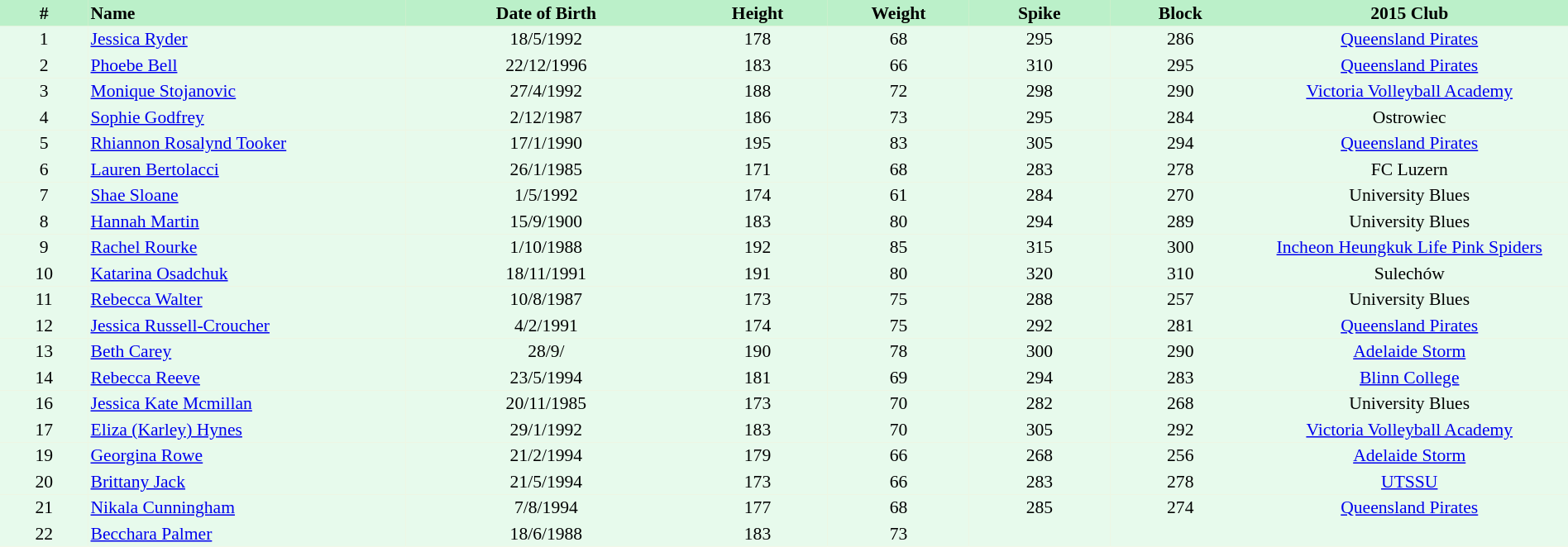<table border=0 cellpadding=2 cellspacing=0  |- bgcolor=#FFECCE style="text-align:center; font-size:90%;" width=100%>
<tr bgcolor=#BBF0C9>
<th width=5%>#</th>
<th width=18% align=left>Name</th>
<th width=16%>Date of Birth</th>
<th width=8%>Height</th>
<th width=8%>Weight</th>
<th width=8%>Spike</th>
<th width=8%>Block</th>
<th width=18%>2015 Club</th>
</tr>
<tr bgcolor=#E7FAEC>
<td>1</td>
<td align=left><a href='#'>Jessica Ryder</a></td>
<td>18/5/1992</td>
<td>178</td>
<td>68</td>
<td>295</td>
<td>286</td>
<td><a href='#'>Queensland Pirates</a></td>
</tr>
<tr bgcolor=#E7FAEC>
<td>2</td>
<td align=left><a href='#'>Phoebe Bell</a></td>
<td>22/12/1996</td>
<td>183</td>
<td>66</td>
<td>310</td>
<td>295</td>
<td><a href='#'>Queensland Pirates</a></td>
</tr>
<tr bgcolor=#E7FAEC>
<td>3</td>
<td align=left><a href='#'>Monique Stojanovic</a></td>
<td>27/4/1992</td>
<td>188</td>
<td>72</td>
<td>298</td>
<td>290</td>
<td><a href='#'>Victoria Volleyball Academy</a></td>
</tr>
<tr bgcolor=#E7FAEC>
<td>4</td>
<td align=left><a href='#'>Sophie Godfrey</a></td>
<td>2/12/1987</td>
<td>186</td>
<td>73</td>
<td>295</td>
<td>284</td>
<td>Ostrowiec</td>
</tr>
<tr bgcolor=#E7FAEC>
<td>5</td>
<td align=left><a href='#'>Rhiannon Rosalynd Tooker</a></td>
<td>17/1/1990</td>
<td>195</td>
<td>83</td>
<td>305</td>
<td>294</td>
<td><a href='#'>Queensland Pirates</a></td>
</tr>
<tr bgcolor=#E7FAEC>
<td>6</td>
<td align=left><a href='#'>Lauren Bertolacci</a></td>
<td>26/1/1985</td>
<td>171</td>
<td>68</td>
<td>283</td>
<td>278</td>
<td>FC Luzern</td>
</tr>
<tr bgcolor=#E7FAEC>
<td>7</td>
<td align=left><a href='#'>Shae Sloane</a></td>
<td>1/5/1992</td>
<td>174</td>
<td>61</td>
<td>284</td>
<td>270</td>
<td>University Blues</td>
</tr>
<tr bgcolor=#E7FAEC>
<td>8</td>
<td align=left><a href='#'>Hannah Martin</a></td>
<td>15/9/1900</td>
<td>183</td>
<td>80</td>
<td>294</td>
<td>289</td>
<td>University Blues</td>
</tr>
<tr bgcolor=#E7FAEC>
<td>9</td>
<td align=left><a href='#'>Rachel Rourke</a></td>
<td>1/10/1988</td>
<td>192</td>
<td>85</td>
<td>315</td>
<td>300</td>
<td><a href='#'>Incheon Heungkuk Life Pink Spiders</a></td>
</tr>
<tr bgcolor=#E7FAEC>
<td>10</td>
<td align=left><a href='#'>Katarina Osadchuk</a></td>
<td>18/11/1991</td>
<td>191</td>
<td>80</td>
<td>320</td>
<td>310</td>
<td>Sulechów</td>
</tr>
<tr bgcolor=#E7FAEC>
<td>11</td>
<td align=left><a href='#'>Rebecca Walter</a></td>
<td>10/8/1987</td>
<td>173</td>
<td>75</td>
<td>288</td>
<td>257</td>
<td>University Blues</td>
</tr>
<tr bgcolor=#E7FAEC>
<td>12</td>
<td align=left><a href='#'>Jessica Russell-Croucher</a></td>
<td>4/2/1991</td>
<td>174</td>
<td>75</td>
<td>292</td>
<td>281</td>
<td><a href='#'>Queensland Pirates</a></td>
</tr>
<tr bgcolor=#E7FAEC>
<td>13</td>
<td align=left><a href='#'>Beth Carey</a></td>
<td>28/9/</td>
<td>190</td>
<td>78</td>
<td>300</td>
<td>290</td>
<td><a href='#'>Adelaide Storm</a></td>
</tr>
<tr bgcolor=#E7FAEC>
<td>14</td>
<td align=left><a href='#'>Rebecca Reeve</a></td>
<td>23/5/1994</td>
<td>181</td>
<td>69</td>
<td>294</td>
<td>283</td>
<td><a href='#'>Blinn College</a></td>
</tr>
<tr bgcolor=#E7FAEC>
<td>16</td>
<td align=left><a href='#'>Jessica Kate Mcmillan</a></td>
<td>20/11/1985</td>
<td>173</td>
<td>70</td>
<td>282</td>
<td>268</td>
<td>University Blues</td>
</tr>
<tr bgcolor=#E7FAEC>
<td>17</td>
<td align=left><a href='#'>Eliza (Karley) Hynes</a></td>
<td>29/1/1992</td>
<td>183</td>
<td>70</td>
<td>305</td>
<td>292</td>
<td><a href='#'>Victoria Volleyball Academy</a></td>
</tr>
<tr bgcolor=#E7FAEC>
<td>19</td>
<td align=left><a href='#'>Georgina Rowe</a></td>
<td>21/2/1994</td>
<td>179</td>
<td>66</td>
<td>268</td>
<td>256</td>
<td><a href='#'>Adelaide Storm</a></td>
</tr>
<tr bgcolor=#E7FAEC>
<td>20</td>
<td align=left><a href='#'>Brittany Jack</a></td>
<td>21/5/1994</td>
<td>173</td>
<td>66</td>
<td>283</td>
<td>278</td>
<td><a href='#'>UTSSU</a></td>
</tr>
<tr bgcolor=#E7FAEC>
<td>21</td>
<td align=left><a href='#'>Nikala Cunningham</a></td>
<td>7/8/1994</td>
<td>177</td>
<td>68</td>
<td>285</td>
<td>274</td>
<td><a href='#'>Queensland Pirates</a></td>
</tr>
<tr bgcolor=#E7FAEC>
<td>22</td>
<td align=left><a href='#'>Becchara Palmer</a></td>
<td>18/6/1988</td>
<td>183</td>
<td>73</td>
<td></td>
<td></td>
<td></td>
</tr>
<tr bgcolor=#E7FAEC>
</tr>
</table>
